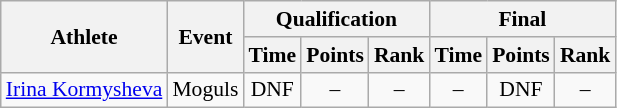<table class="wikitable" style="font-size:90%">
<tr>
<th rowspan="2">Athlete</th>
<th rowspan="2">Event</th>
<th colspan="3">Qualification</th>
<th colspan="3">Final</th>
</tr>
<tr>
<th>Time</th>
<th>Points</th>
<th>Rank</th>
<th>Time</th>
<th>Points</th>
<th>Rank</th>
</tr>
<tr>
<td><a href='#'>Irina Kormysheva</a></td>
<td>Moguls</td>
<td align="center">DNF</td>
<td align="center">–</td>
<td align="center">–</td>
<td align="center">–</td>
<td align="center">DNF</td>
<td align="center">–</td>
</tr>
</table>
